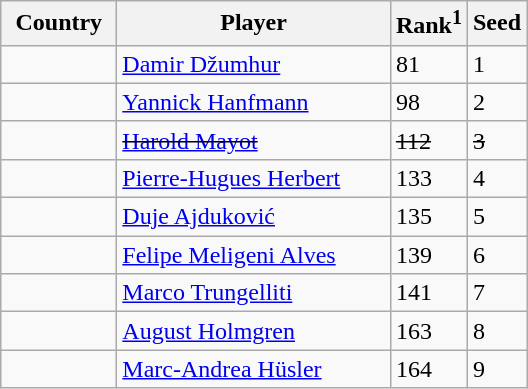<table class="sortable wikitable">
<tr>
<th width="70">Country</th>
<th width="175">Player</th>
<th>Rank<sup>1</sup></th>
<th>Seed</th>
</tr>
<tr>
<td></td>
<td><a href='#'>Damir Džumhur</a></td>
<td>81</td>
<td>1</td>
</tr>
<tr>
<td></td>
<td><a href='#'>Yannick Hanfmann</a></td>
<td>98</td>
<td>2</td>
</tr>
<tr>
<td><s></s></td>
<td><s><a href='#'>Harold Mayot</a></s></td>
<td><s>112</s></td>
<td><s>3</s></td>
</tr>
<tr>
<td></td>
<td><a href='#'>Pierre-Hugues Herbert</a></td>
<td>133</td>
<td>4</td>
</tr>
<tr>
<td></td>
<td><a href='#'>Duje Ajduković</a></td>
<td>135</td>
<td>5</td>
</tr>
<tr>
<td></td>
<td><a href='#'>Felipe Meligeni Alves</a></td>
<td>139</td>
<td>6</td>
</tr>
<tr>
<td></td>
<td><a href='#'>Marco Trungelliti</a></td>
<td>141</td>
<td>7</td>
</tr>
<tr>
<td></td>
<td><a href='#'>August Holmgren</a></td>
<td>163</td>
<td>8</td>
</tr>
<tr>
<td></td>
<td><a href='#'>Marc-Andrea Hüsler</a></td>
<td>164</td>
<td>9</td>
</tr>
</table>
